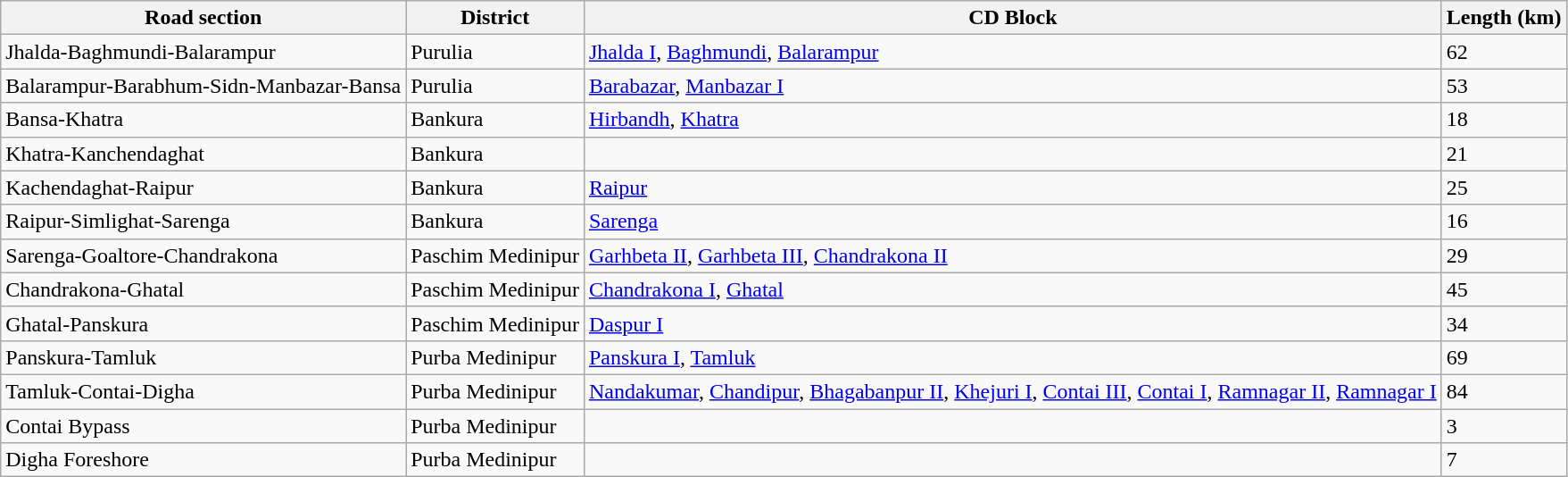<table class="wikitable sortable">
<tr>
<th>Road section</th>
<th>District</th>
<th>CD Block</th>
<th>Length (km)</th>
</tr>
<tr>
<td>Jhalda-Baghmundi-Balarampur</td>
<td>Purulia</td>
<td><a href='#'>Jhalda I</a>, <a href='#'>Baghmundi</a>, <a href='#'>Balarampur</a></td>
<td>62</td>
</tr>
<tr>
<td>Balarampur-Barabhum-Sidn-Manbazar-Bansa</td>
<td>Purulia</td>
<td><a href='#'>Barabazar</a>, <a href='#'>Manbazar I</a></td>
<td>53</td>
</tr>
<tr>
<td>Bansa-Khatra</td>
<td>Bankura</td>
<td><a href='#'>Hirbandh</a>, <a href='#'>Khatra</a></td>
<td>18</td>
</tr>
<tr>
<td>Khatra-Kanchendaghat</td>
<td>Bankura</td>
<td></td>
<td>21</td>
</tr>
<tr>
<td>Kachendaghat-Raipur</td>
<td>Bankura</td>
<td><a href='#'>Raipur</a></td>
<td>25</td>
</tr>
<tr>
<td>Raipur-Simlighat-Sarenga</td>
<td>Bankura</td>
<td><a href='#'>Sarenga</a></td>
<td>16</td>
</tr>
<tr>
<td>Sarenga-Goaltore-Chandrakona</td>
<td>Paschim Medinipur</td>
<td><a href='#'>Garhbeta II</a>, <a href='#'>Garhbeta III</a>, <a href='#'>Chandrakona II</a></td>
<td>29</td>
</tr>
<tr>
<td>Chandrakona-Ghatal</td>
<td>Paschim Medinipur</td>
<td><a href='#'>Chandrakona I</a>, <a href='#'>Ghatal</a></td>
<td>45</td>
</tr>
<tr>
<td>Ghatal-Panskura</td>
<td>Paschim Medinipur</td>
<td><a href='#'>Daspur I</a></td>
<td>34</td>
</tr>
<tr>
<td>Panskura-Tamluk</td>
<td>Purba Medinipur</td>
<td><a href='#'>Panskura I</a>, <a href='#'>Tamluk</a></td>
<td>69</td>
</tr>
<tr>
<td>Tamluk-Contai-Digha</td>
<td>Purba Medinipur</td>
<td><a href='#'>Nandakumar</a>, <a href='#'>Chandipur</a>, <a href='#'>Bhagabanpur II</a>, <a href='#'>Khejuri I</a>, <a href='#'>Contai III</a>, <a href='#'>Contai I</a>, <a href='#'>Ramnagar II</a>, <a href='#'>Ramnagar I</a></td>
<td>84</td>
</tr>
<tr>
<td>Contai Bypass</td>
<td>Purba Medinipur</td>
<td></td>
<td>3</td>
</tr>
<tr>
<td>Digha Foreshore</td>
<td>Purba Medinipur</td>
<td></td>
<td>7</td>
</tr>
</table>
